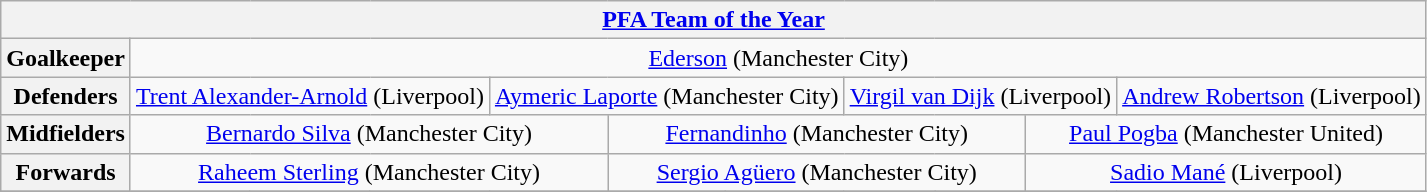<table class="wikitable" style="text-align:center">
<tr>
<th colspan="13"><a href='#'>PFA Team of the Year</a></th>
</tr>
<tr>
<th>Goalkeeper</th>
<td colspan="12"> <a href='#'>Ederson</a> (Manchester City)</td>
</tr>
<tr>
<th>Defenders</th>
<td colspan="3"> <a href='#'>Trent Alexander-Arnold</a> (Liverpool)</td>
<td colspan="3"> <a href='#'>Aymeric Laporte</a> (Manchester City)</td>
<td colspan="3"> <a href='#'>Virgil van Dijk</a> (Liverpool)</td>
<td colspan="3"> <a href='#'>Andrew Robertson</a> (Liverpool)</td>
</tr>
<tr>
<th>Midfielders</th>
<td colspan="4"> <a href='#'>Bernardo Silva</a> (Manchester City)</td>
<td colspan="4"> <a href='#'>Fernandinho</a> (Manchester City)</td>
<td colspan="4"> <a href='#'>Paul Pogba</a> (Manchester United)</td>
</tr>
<tr>
<th>Forwards</th>
<td colspan="4"> <a href='#'>Raheem Sterling</a> (Manchester City)</td>
<td colspan="4"> <a href='#'>Sergio Agüero</a> (Manchester City)</td>
<td colspan="4"> <a href='#'>Sadio Mané</a> (Liverpool)</td>
</tr>
<tr style="visibility:collapse">
<td></td>
<td></td>
<td></td>
<td></td>
<td></td>
<td></td>
<td></td>
<td></td>
<td></td>
<td></td>
<td></td>
</tr>
</table>
